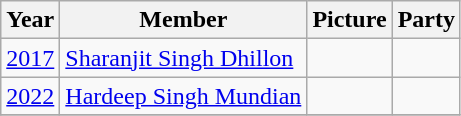<table class="wikitable sortable">
<tr>
<th>Year</th>
<th>Member</th>
<th>Picture</th>
<th colspan="2">Party</th>
</tr>
<tr>
<td><a href='#'>2017</a></td>
<td><a href='#'>Sharanjit Singh Dhillon</a></td>
<td></td>
<td></td>
</tr>
<tr>
<td><a href='#'>2022</a></td>
<td><a href='#'>Hardeep Singh Mundian</a></td>
<td></td>
<td></td>
</tr>
<tr>
</tr>
</table>
